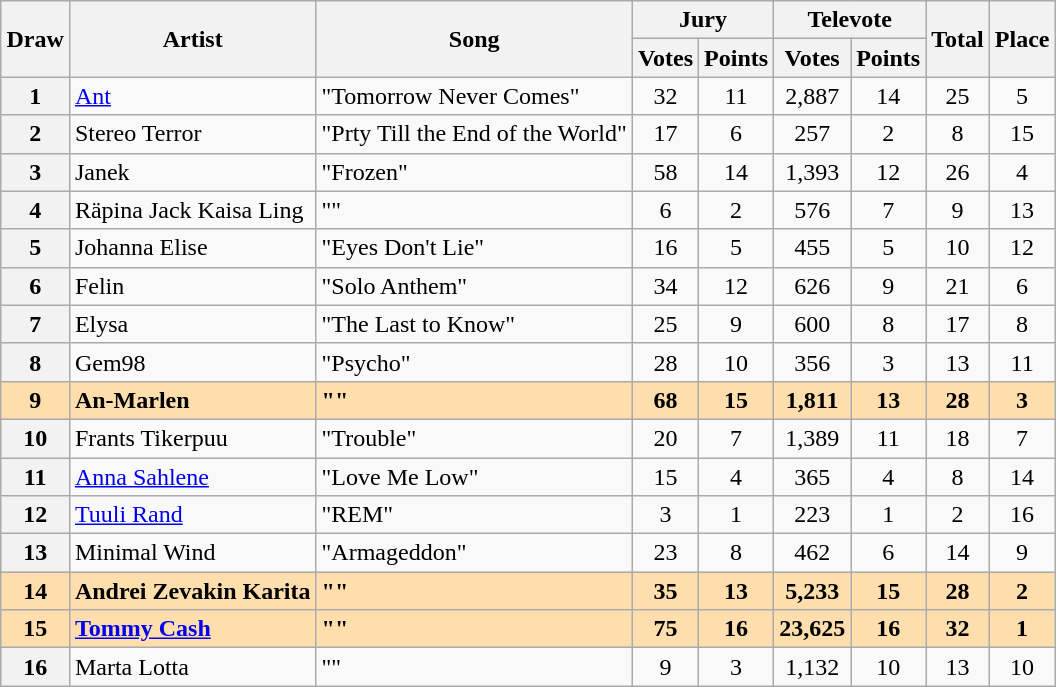<table class="sortable wikitable plainrowheaders" style="margin: 1em auto 1em auto; text-align:center;">
<tr>
<th rowspan="2" scope="col">Draw</th>
<th rowspan="2" scope="col">Artist</th>
<th rowspan="2" scope="col">Song</th>
<th colspan="2" scope="col">Jury</th>
<th colspan="2" scope="col">Televote</th>
<th rowspan="2" scope="col">Total</th>
<th rowspan="2" scope="col">Place</th>
</tr>
<tr>
<th>Votes</th>
<th>Points</th>
<th>Votes</th>
<th>Points</th>
</tr>
<tr>
<th scope="row" style="text-align:center;">1</th>
<td align="left"><a href='#'>Ant</a></td>
<td align="left">"Tomorrow Never Comes"</td>
<td align="center">32</td>
<td align="center">11</td>
<td align="center">2,887</td>
<td align="center">14</td>
<td align="center">25</td>
<td align="center">5</td>
</tr>
<tr>
<th scope="row" style="text-align:center;">2</th>
<td align="left">Stereo Terror</td>
<td align="left">"Prty Till the End of the World"</td>
<td align="center">17</td>
<td align="center">6</td>
<td align="center">257</td>
<td align="center">2</td>
<td align="center">8</td>
<td align="center">15</td>
</tr>
<tr>
<th scope="row" style="text-align:center;">3</th>
<td align="left">Janek</td>
<td align="left">"Frozen"</td>
<td align="center">58</td>
<td align="center">14</td>
<td align="center">1,393</td>
<td align="center">12</td>
<td align="center">26</td>
<td align="center">4</td>
</tr>
<tr>
<th scope="row" style="text-align:center;">4</th>
<td align="left">Räpina Jack  Kaisa Ling</td>
<td align="left">""</td>
<td align="center">6</td>
<td align="center">2</td>
<td align="center">576</td>
<td align="center">7</td>
<td align="center">9</td>
<td align="center">13</td>
</tr>
<tr>
<th scope="row" style="text-align:center;">5</th>
<td align="left">Johanna Elise</td>
<td align="left">"Eyes Don't Lie"</td>
<td align="center">16</td>
<td align="center">5</td>
<td align="center">455</td>
<td align="center">5</td>
<td align="center">10</td>
<td align="center">12</td>
</tr>
<tr>
<th scope="row" style="text-align:center;">6</th>
<td align="left">Felin</td>
<td align="left">"Solo Anthem"</td>
<td align="center">34</td>
<td align="center">12</td>
<td align="center">626</td>
<td align="center">9</td>
<td align="center">21</td>
<td align="center">6</td>
</tr>
<tr>
<th scope="row" style="text-align:center;">7</th>
<td align="left">Elysa</td>
<td align="left">"The Last to Know"</td>
<td align="center">25</td>
<td align="center">9</td>
<td align="center">600</td>
<td align="center">8</td>
<td align="center">17</td>
<td align="center">8</td>
</tr>
<tr>
<th scope="row" style="text-align:center;">8</th>
<td align="left">Gem98</td>
<td align="left">"Psycho"</td>
<td align="center">28</td>
<td align="center">10</td>
<td align="center">356</td>
<td align="center">3</td>
<td align="center">13</td>
<td align="center">11</td>
</tr>
<tr style="font-weight:bold; background:navajowhite;">
<th scope="row" style="text-align:center; font-weight:bold; background:navajowhite;">9</th>
<td align="left">An-Marlen</td>
<td align="left">""</td>
<td align="center">68</td>
<td align="center">15</td>
<td align="center">1,811</td>
<td align="center">13</td>
<td align="center">28</td>
<td align="center">3</td>
</tr>
<tr>
<th scope="row" style="text-align:center;">10</th>
<td align="left">Frants Tikerpuu</td>
<td align="left">"Trouble"</td>
<td align="center">20</td>
<td align="center">7</td>
<td align="center">1,389</td>
<td align="center">11</td>
<td align="center">18</td>
<td align="center">7</td>
</tr>
<tr>
<th scope="row" style="text-align:center;">11</th>
<td align="left"><a href='#'>Anna Sahlene</a></td>
<td align="left">"Love Me Low"</td>
<td align="center">15</td>
<td align="center">4</td>
<td align="center">365</td>
<td align="center">4</td>
<td align="center">8</td>
<td align="center">14</td>
</tr>
<tr>
<th scope="row" style="text-align:center;">12</th>
<td align="left"><a href='#'>Tuuli Rand</a></td>
<td align="left">"REM"</td>
<td align="center">3</td>
<td align="center">1</td>
<td align="center">223</td>
<td align="center">1</td>
<td align="center">2</td>
<td align="center">16</td>
</tr>
<tr>
<th scope="row" style="text-align:center;">13</th>
<td align="left">Minimal Wind</td>
<td align="left">"Armageddon"</td>
<td align="center">23</td>
<td align="center">8</td>
<td align="center">462</td>
<td align="center">6</td>
<td align="center">14</td>
<td align="center">9</td>
</tr>
<tr style="font-weight:bold; background:navajowhite;">
<th scope="row" style="text-align:center; font-weight:bold; background:navajowhite;">14</th>
<td align="left">Andrei Zevakin  Karita</td>
<td align="left">""</td>
<td align="center">35</td>
<td align="center">13</td>
<td align="center">5,233</td>
<td align="center">15</td>
<td align="center">28</td>
<td align="center">2</td>
</tr>
<tr style="font-weight:bold; background:navajowhite;">
<th scope="row" style="text-align:center; font-weight:bold; background:navajowhite;">15</th>
<td align="left"><a href='#'>Tommy Cash</a></td>
<td align="left">""</td>
<td align="center">75</td>
<td align="center">16</td>
<td align="center">23,625</td>
<td align="center">16</td>
<td align="center">32</td>
<td align="center">1</td>
</tr>
<tr>
<th scope="row" style="text-align:center;">16</th>
<td align="left">Marta Lotta</td>
<td align="left">""</td>
<td align="center">9</td>
<td align="center">3</td>
<td align="center">1,132</td>
<td align="center">10</td>
<td align="center">13</td>
<td align="center">10</td>
</tr>
</table>
